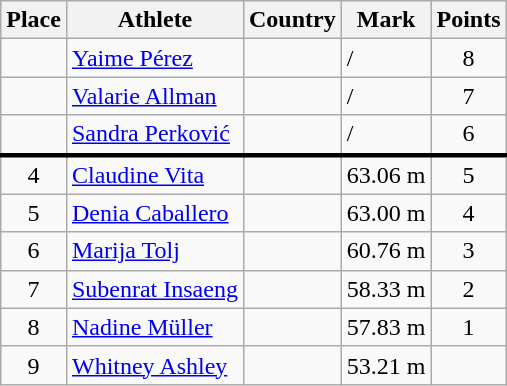<table class="wikitable">
<tr>
<th>Place</th>
<th>Athlete</th>
<th>Country</th>
<th>Mark</th>
<th>Points</th>
</tr>
<tr>
<td align=center></td>
<td><a href='#'>Yaime Pérez</a></td>
<td></td>
<td> /<br><em></em></td>
<td align=center>8</td>
</tr>
<tr>
<td align=center></td>
<td><a href='#'>Valarie Allman</a></td>
<td></td>
<td> /<br><em></em></td>
<td align=center>7</td>
</tr>
<tr>
<td align=center></td>
<td><a href='#'>Sandra Perković</a></td>
<td></td>
<td>/<br><em></em></td>
<td align=center>6</td>
</tr>
<tr style="border-top:3px solid black;">
<td align=center>4</td>
<td><a href='#'>Claudine Vita</a></td>
<td></td>
<td>63.06 m</td>
<td align=center>5</td>
</tr>
<tr>
<td align=center>5</td>
<td><a href='#'>Denia Caballero</a></td>
<td></td>
<td>63.00 m</td>
<td align=center>4</td>
</tr>
<tr>
<td align=center>6</td>
<td><a href='#'>Marija Tolj</a></td>
<td></td>
<td>60.76 m</td>
<td align=center>3</td>
</tr>
<tr>
<td align=center>7</td>
<td><a href='#'>Subenrat Insaeng</a></td>
<td></td>
<td>58.33 m</td>
<td align=center>2</td>
</tr>
<tr>
<td align=center>8</td>
<td><a href='#'>Nadine Müller</a></td>
<td></td>
<td>57.83 m</td>
<td align=center>1</td>
</tr>
<tr>
<td align=center>9</td>
<td><a href='#'>Whitney Ashley</a></td>
<td></td>
<td>53.21 m</td>
<td align=center></td>
</tr>
</table>
